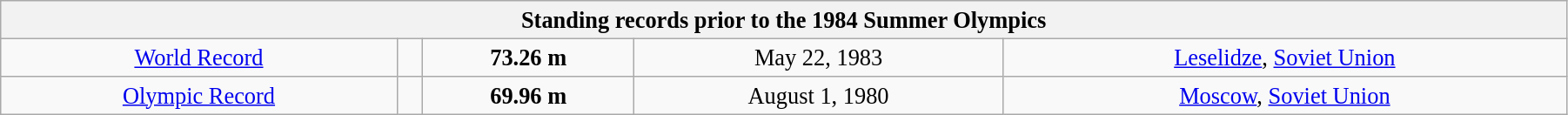<table class="wikitable" style=" text-align:center; font-size:110%;" width="95%">
<tr>
<th colspan="5">Standing records prior to the 1984 Summer Olympics</th>
</tr>
<tr>
<td><a href='#'>World Record</a></td>
<td></td>
<td><strong>73.26 m </strong></td>
<td>May 22, 1983</td>
<td> <a href='#'>Leselidze</a>, <a href='#'>Soviet Union</a></td>
</tr>
<tr>
<td><a href='#'>Olympic Record</a></td>
<td></td>
<td><strong>69.96 m </strong></td>
<td>August 1, 1980</td>
<td> <a href='#'>Moscow</a>, <a href='#'>Soviet Union</a></td>
</tr>
</table>
